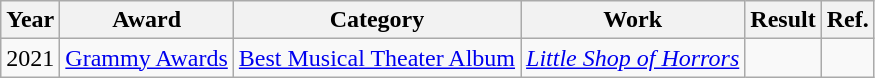<table class="wikitable sortable">
<tr>
<th>Year</th>
<th>Award</th>
<th>Category</th>
<th>Work</th>
<th>Result</th>
<th>Ref.</th>
</tr>
<tr>
<td>2021</td>
<td><a href='#'>Grammy Awards</a></td>
<td><a href='#'>Best Musical Theater Album</a></td>
<td><em><a href='#'>Little Shop of Horrors</a></em></td>
<td></td>
<td></td>
</tr>
</table>
